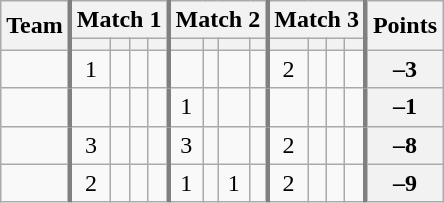<table class="wikitable sortable" style="text-align:center;">
<tr>
<th rowspan=2>Team</th>
<th colspan=4 style="border-left:3px solid gray">Match 1</th>
<th colspan=4 style="border-left:3px solid gray">Match 2</th>
<th colspan=4 style="border-left:3px solid gray">Match 3</th>
<th rowspan=2 style="border-left:3px solid gray">Points</th>
</tr>
<tr>
<th style="border-left:3px solid gray"></th>
<th></th>
<th></th>
<th></th>
<th style="border-left:3px solid gray"></th>
<th></th>
<th></th>
<th></th>
<th style="border-left:3px solid gray"></th>
<th></th>
<th></th>
<th></th>
</tr>
<tr>
<td align=left></td>
<td style="border-left:3px solid gray">1</td>
<td></td>
<td></td>
<td></td>
<td style="border-left:3px solid gray"></td>
<td></td>
<td></td>
<td></td>
<td style="border-left:3px solid gray">2</td>
<td></td>
<td></td>
<td></td>
<th style="border-left:3px solid gray">–3</th>
</tr>
<tr>
<td align=left></td>
<td style="border-left:3px solid gray"></td>
<td></td>
<td></td>
<td></td>
<td style="border-left:3px solid gray">1</td>
<td></td>
<td></td>
<td></td>
<td style="border-left:3px solid gray"></td>
<td></td>
<td></td>
<td></td>
<th style="border-left:3px solid gray">–1</th>
</tr>
<tr>
<td align=left></td>
<td style="border-left:3px solid gray">3</td>
<td></td>
<td></td>
<td></td>
<td style="border-left:3px solid gray">3</td>
<td></td>
<td></td>
<td></td>
<td style="border-left:3px solid gray">2</td>
<td></td>
<td></td>
<td></td>
<th style="border-left:3px solid gray">–8</th>
</tr>
<tr>
<td align=left></td>
<td style="border-left:3px solid gray">2</td>
<td></td>
<td></td>
<td></td>
<td style="border-left:3px solid gray">1</td>
<td></td>
<td>1</td>
<td></td>
<td style="border-left:3px solid gray">2</td>
<td></td>
<td></td>
<td></td>
<th style="border-left:3px solid gray">–9</th>
</tr>
</table>
